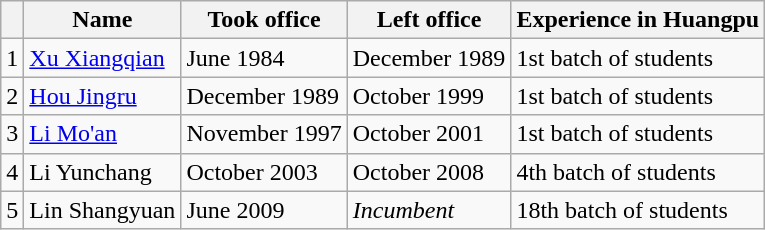<table class="wikitable">
<tr>
<th></th>
<th>Name</th>
<th>Took office</th>
<th>Left office</th>
<th>Experience in Huangpu</th>
</tr>
<tr>
<td>1</td>
<td><a href='#'>Xu Xiangqian</a></td>
<td>June 1984</td>
<td>December 1989</td>
<td>1st batch of students</td>
</tr>
<tr>
<td>2</td>
<td><a href='#'>Hou Jingru</a></td>
<td>December 1989</td>
<td>October 1999</td>
<td>1st batch of students</td>
</tr>
<tr>
<td>3</td>
<td><a href='#'>Li Mo'an</a></td>
<td>November 1997</td>
<td>October 2001</td>
<td>1st batch of students</td>
</tr>
<tr>
<td>4</td>
<td>Li Yunchang</td>
<td>October 2003</td>
<td>October 2008</td>
<td>4th batch of students</td>
</tr>
<tr>
<td>5</td>
<td>Lin Shangyuan</td>
<td>June 2009</td>
<td><em>Incumbent</em></td>
<td>18th batch of students</td>
</tr>
</table>
